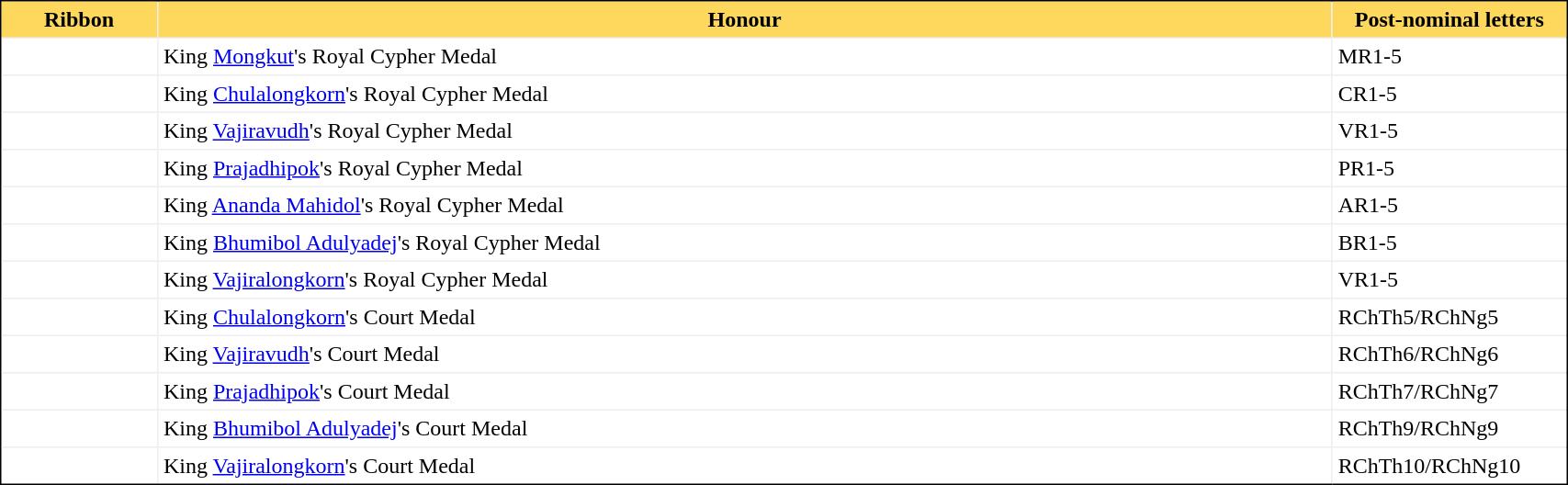<table border="2" cellpadding="4" cellspacing="0" style="width:90%; margin: 1em 1em 1em 0; background:white; border: 1px solid; border-collapse: collapse;">
<tr bgcolor="#FED85D">
<th width="10%" align="center">Ribbon</th>
<th width="75%" align="center">Honour</th>
<th width="15%" align="center">Post-nominal letters</th>
</tr>
<tr>
<td></td>
<td>King <a href='#'>Mongkut</a>'s Royal Cypher Medal</td>
<td>MR1-5</td>
</tr>
<tr>
<td></td>
<td>King <a href='#'>Chulalongkorn</a>'s Royal Cypher Medal</td>
<td>CR1-5</td>
</tr>
<tr>
<td></td>
<td>King <a href='#'>Vajiravudh</a>'s Royal Cypher Medal</td>
<td>VR1-5</td>
</tr>
<tr>
<td></td>
<td>King <a href='#'>Prajadhipok</a>'s Royal Cypher Medal</td>
<td>PR1-5</td>
</tr>
<tr>
<td></td>
<td>King <a href='#'>Ananda Mahidol</a>'s Royal Cypher Medal</td>
<td>AR1-5</td>
</tr>
<tr>
<td></td>
<td>King <a href='#'>Bhumibol Adulyadej</a>'s Royal Cypher Medal</td>
<td>BR1-5</td>
</tr>
<tr>
<td></td>
<td>King <a href='#'>Vajiralongkorn</a>'s Royal Cypher Medal</td>
<td>VR1-5</td>
</tr>
<tr>
<td></td>
<td>King <a href='#'>Chulalongkorn</a>'s Court Medal</td>
<td>RChTh5/RChNg5</td>
</tr>
<tr>
<td></td>
<td>King <a href='#'>Vajiravudh</a>'s Court Medal</td>
<td>RChTh6/RChNg6</td>
</tr>
<tr>
<td></td>
<td>King <a href='#'>Prajadhipok</a>'s Court Medal</td>
<td>RChTh7/RChNg7</td>
</tr>
<tr>
<td></td>
<td>King <a href='#'>Bhumibol Adulyadej</a>'s Court Medal</td>
<td>RChTh9/RChNg9</td>
</tr>
<tr>
<td></td>
<td>King <a href='#'>Vajiralongkorn</a>'s Court Medal</td>
<td>RChTh10/RChNg10</td>
</tr>
<tr>
</tr>
</table>
